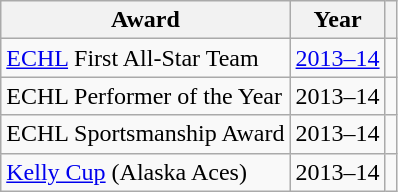<table class="wikitable">
<tr>
<th>Award</th>
<th>Year</th>
<th></th>
</tr>
<tr>
<td><a href='#'>ECHL</a> First All-Star Team</td>
<td><a href='#'>2013–14</a></td>
<td></td>
</tr>
<tr>
<td>ECHL Performer of the Year</td>
<td>2013–14</td>
<td></td>
</tr>
<tr>
<td>ECHL Sportsmanship Award</td>
<td>2013–14</td>
<td></td>
</tr>
<tr>
<td><a href='#'>Kelly Cup</a> (Alaska Aces)</td>
<td>2013–14</td>
<td></td>
</tr>
</table>
